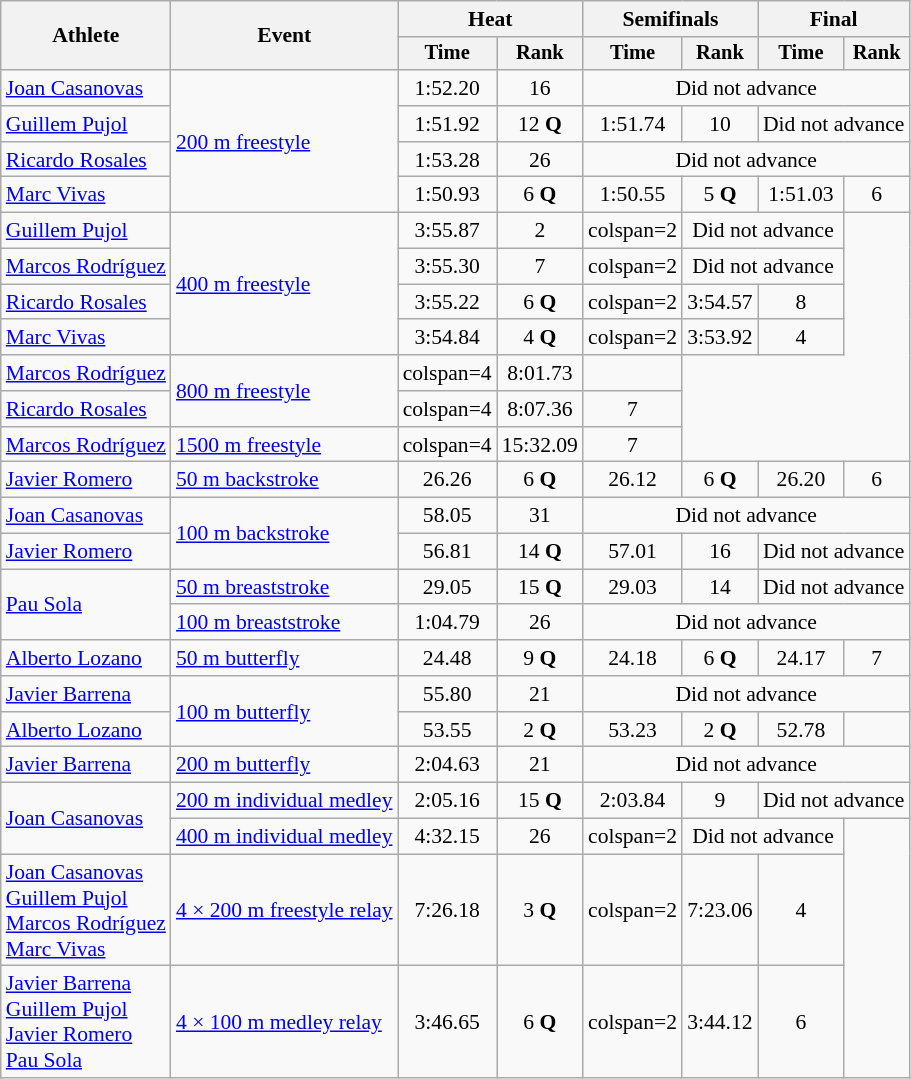<table class=wikitable style="font-size:90%">
<tr>
<th rowspan="2">Athlete</th>
<th rowspan="2">Event</th>
<th colspan="2">Heat</th>
<th colspan="2">Semifinals</th>
<th colspan="2">Final</th>
</tr>
<tr style="font-size:95%">
<th>Time</th>
<th>Rank</th>
<th>Time</th>
<th>Rank</th>
<th>Time</th>
<th>Rank</th>
</tr>
<tr align=center>
<td align=left><a href='#'>Joan Casanovas</a></td>
<td align=left rowspan=4><a href='#'>200 m freestyle</a></td>
<td>1:52.20</td>
<td>16</td>
<td colspan=4>Did not advance</td>
</tr>
<tr align=center>
<td align=left><a href='#'>Guillem Pujol</a></td>
<td>1:51.92</td>
<td>12 <strong>Q</strong></td>
<td>1:51.74</td>
<td>10</td>
<td colspan=2>Did not advance</td>
</tr>
<tr align=center>
<td align=left><a href='#'>Ricardo Rosales</a></td>
<td>1:53.28</td>
<td>26</td>
<td colspan=4>Did not advance</td>
</tr>
<tr align=center>
<td align=left><a href='#'>Marc Vivas</a></td>
<td>1:50.93</td>
<td>6 <strong>Q</strong></td>
<td>1:50.55</td>
<td>5 <strong>Q</strong></td>
<td>1:51.03</td>
<td>6</td>
</tr>
<tr align=center>
<td align=left><a href='#'>Guillem Pujol</a></td>
<td align=left rowspan=4><a href='#'>400 m freestyle</a></td>
<td>3:55.87</td>
<td>2</td>
<td>colspan=2 </td>
<td colspan=2>Did not advance</td>
</tr>
<tr align=center>
<td align=left><a href='#'>Marcos Rodríguez</a></td>
<td>3:55.30</td>
<td>7</td>
<td>colspan=2 </td>
<td colspan=2>Did not advance</td>
</tr>
<tr align=center>
<td align=left><a href='#'>Ricardo Rosales</a></td>
<td>3:55.22</td>
<td>6 <strong>Q</strong></td>
<td>colspan=2 </td>
<td>3:54.57</td>
<td>8</td>
</tr>
<tr align=center>
<td align=left><a href='#'>Marc Vivas</a></td>
<td>3:54.84</td>
<td>4 <strong>Q</strong></td>
<td>colspan=2 </td>
<td>3:53.92</td>
<td>4</td>
</tr>
<tr align=center>
<td align=left><a href='#'>Marcos Rodríguez</a></td>
<td align=left rowspan=2><a href='#'>800 m freestyle</a></td>
<td>colspan=4 </td>
<td>8:01.73</td>
<td></td>
</tr>
<tr align=center>
<td align=left><a href='#'>Ricardo Rosales</a></td>
<td>colspan=4 </td>
<td>8:07.36</td>
<td>7</td>
</tr>
<tr align=center>
<td align=left><a href='#'>Marcos Rodríguez</a></td>
<td align=left><a href='#'>1500 m freestyle</a></td>
<td>colspan=4 </td>
<td>15:32.09</td>
<td>7</td>
</tr>
<tr align=center>
<td align=left><a href='#'>Javier Romero</a></td>
<td align=left><a href='#'>50 m backstroke</a></td>
<td>26.26</td>
<td>6 <strong>Q</strong></td>
<td>26.12</td>
<td>6 <strong>Q</strong></td>
<td>26.20</td>
<td>6</td>
</tr>
<tr align=center>
<td align=left><a href='#'>Joan Casanovas</a></td>
<td align=left rowspan=2><a href='#'>100 m backstroke</a></td>
<td>58.05</td>
<td>31</td>
<td colspan=4>Did not advance</td>
</tr>
<tr align=center>
<td align=left><a href='#'>Javier Romero</a></td>
<td>56.81</td>
<td>14 <strong>Q</strong></td>
<td>57.01</td>
<td>16</td>
<td colspan=2>Did not advance</td>
</tr>
<tr align=center>
<td align=left rowspan=2><a href='#'>Pau Sola</a></td>
<td align=left><a href='#'>50 m breaststroke</a></td>
<td>29.05</td>
<td>15 <strong>Q</strong></td>
<td>29.03</td>
<td>14</td>
<td colspan=2>Did not advance</td>
</tr>
<tr align=center>
<td align=left><a href='#'>100 m breaststroke</a></td>
<td>1:04.79</td>
<td>26</td>
<td colspan=4>Did not advance</td>
</tr>
<tr align=center>
<td align=left><a href='#'>Alberto Lozano</a></td>
<td align=left><a href='#'>50 m butterfly</a></td>
<td>24.48</td>
<td>9 <strong>Q</strong></td>
<td>24.18</td>
<td>6 <strong>Q</strong></td>
<td>24.17</td>
<td>7</td>
</tr>
<tr align=center>
<td align=left><a href='#'>Javier Barrena</a></td>
<td align=left rowspan=2><a href='#'>100 m butterfly</a></td>
<td>55.80</td>
<td>21</td>
<td colspan=4>Did not advance</td>
</tr>
<tr align=center>
<td align=left><a href='#'>Alberto Lozano</a></td>
<td>53.55</td>
<td>2 <strong>Q</strong></td>
<td>53.23</td>
<td>2 <strong>Q</strong></td>
<td>52.78</td>
<td></td>
</tr>
<tr align=center>
<td align=left><a href='#'>Javier Barrena</a></td>
<td align=left><a href='#'>200 m butterfly</a></td>
<td>2:04.63</td>
<td>21</td>
<td colspan=4>Did not advance</td>
</tr>
<tr align=center>
<td align=left rowspan=2><a href='#'>Joan Casanovas</a></td>
<td align=left><a href='#'>200 m individual medley</a></td>
<td>2:05.16</td>
<td>15 <strong>Q</strong></td>
<td>2:03.84</td>
<td>9</td>
<td colspan=2>Did not advance</td>
</tr>
<tr align=center>
<td align=left><a href='#'>400 m individual medley</a></td>
<td>4:32.15</td>
<td>26</td>
<td>colspan=2 </td>
<td colspan=2>Did not advance</td>
</tr>
<tr align=center>
<td align=left><a href='#'>Joan Casanovas</a><br><a href='#'>Guillem Pujol</a><br><a href='#'>Marcos Rodríguez</a><br><a href='#'>Marc Vivas</a></td>
<td align=left><a href='#'>4 × 200 m freestyle relay</a></td>
<td>7:26.18</td>
<td>3 <strong>Q</strong></td>
<td>colspan=2 </td>
<td>7:23.06</td>
<td>4</td>
</tr>
<tr align=center>
<td align=left><a href='#'>Javier Barrena</a><br><a href='#'>Guillem Pujol</a><br><a href='#'>Javier Romero</a><br><a href='#'>Pau Sola</a></td>
<td align=left><a href='#'>4 × 100 m medley relay</a></td>
<td>3:46.65</td>
<td>6 <strong>Q</strong></td>
<td>colspan=2 </td>
<td>3:44.12</td>
<td>6</td>
</tr>
</table>
